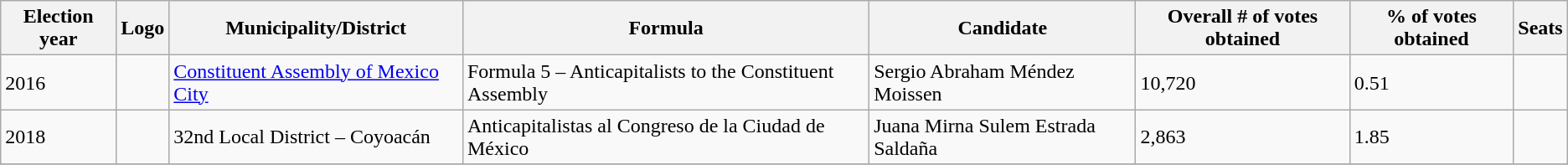<table class=wikitable>
<tr>
<th>Election year</th>
<th>Logo</th>
<th>Municipality/District</th>
<th>Formula</th>
<th>Candidate</th>
<th>Overall # of votes obtained</th>
<th>% of votes obtained</th>
<th>Seats</th>
</tr>
<tr>
<td rowspan="1">2016</td>
<td></td>
<td><a href='#'>Constituent Assembly of Mexico City</a></td>
<td>Formula 5 – Anticapitalists to the Constituent Assembly</td>
<td>Sergio Abraham Méndez Moissen</td>
<td>10,720</td>
<td>0.51</td>
<td></td>
</tr>
<tr>
<td rowspan="1">2018</td>
<td></td>
<td>32nd Local District – Coyoacán</td>
<td>Anticapitalistas al Congreso de la Ciudad de México</td>
<td>Juana Mirna Sulem Estrada Saldaña</td>
<td>2,863</td>
<td>1.85</td>
<td></td>
</tr>
<tr>
</tr>
</table>
